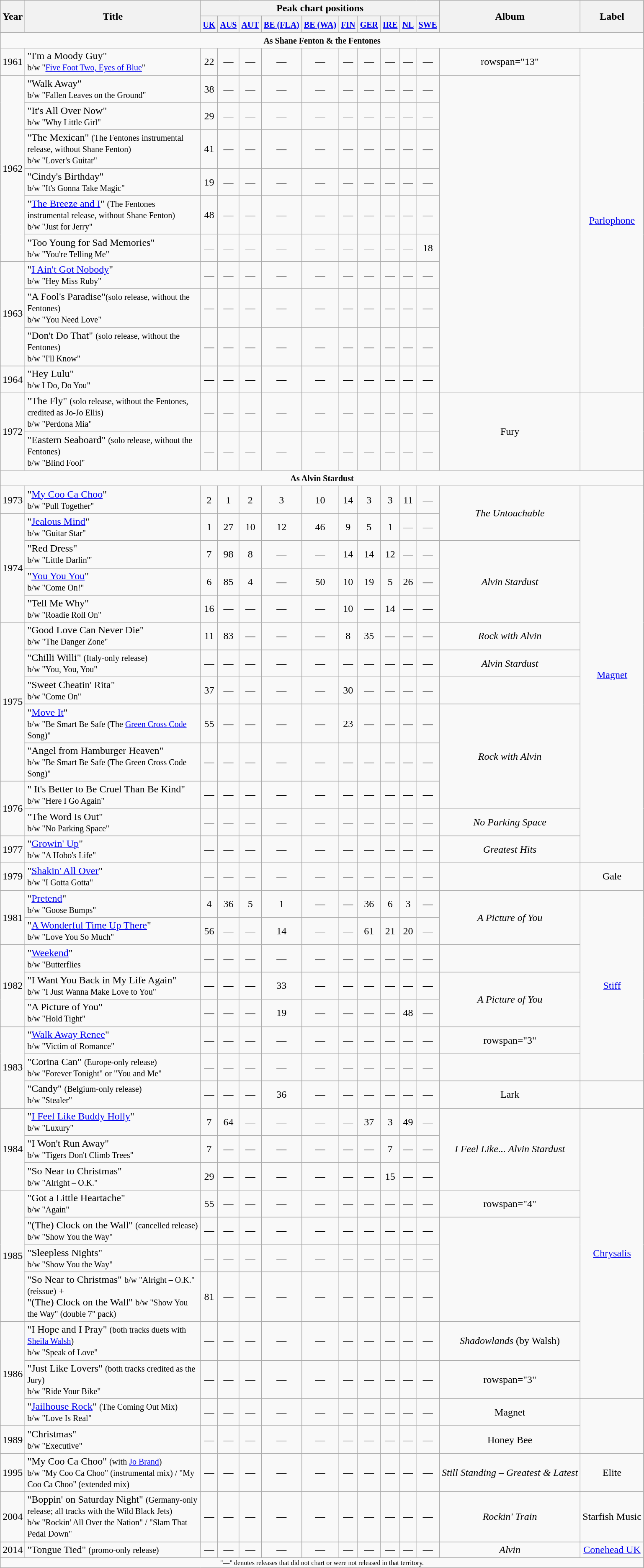<table class="wikitable" style="text-align:center">
<tr>
<th rowspan="2">Year</th>
<th rowspan="2" style="width:17em;">Title</th>
<th colspan="10">Peak chart positions</th>
<th rowspan="2">Album</th>
<th rowspan="2">Label</th>
</tr>
<tr>
<th><small><a href='#'>UK</a></small><br></th>
<th><small><a href='#'>AUS</a></small><br></th>
<th><small><a href='#'>AUT</a></small><br></th>
<th><small><a href='#'>BE (FLA)</a></small><br></th>
<th><small><a href='#'>BE (WA)</a></small><br></th>
<th><small><a href='#'>FIN</a></small><br></th>
<th><small><a href='#'>GER</a></small><br></th>
<th><small><a href='#'>IRE</a></small><br></th>
<th><small><a href='#'>NL</a></small><br></th>
<th><small><a href='#'>SWE</a></small><br></th>
</tr>
<tr>
<td colspan="14" align="center"><small><strong>As Shane Fenton & the Fentones</strong></small></td>
</tr>
<tr>
<td>1961</td>
<td align="left">"I'm a Moody Guy"<br><small>b/w "<a href='#'>Five Foot Two, Eyes of Blue</a>"</small></td>
<td align="center">22</td>
<td>—</td>
<td>—</td>
<td>—</td>
<td>—</td>
<td>—</td>
<td>—</td>
<td>—</td>
<td>—</td>
<td>—</td>
<td>rowspan="13" </td>
<td rowspan="11"><a href='#'>Parlophone</a></td>
</tr>
<tr>
<td rowspan="6">1962</td>
<td align="left">"Walk Away"<br><small>b/w "Fallen Leaves on the Ground"</small></td>
<td align="center">38</td>
<td>—</td>
<td>—</td>
<td>—</td>
<td>—</td>
<td>—</td>
<td>—</td>
<td>—</td>
<td>—</td>
<td>—</td>
</tr>
<tr>
<td align="left">"It's All Over Now"<br><small>b/w "Why Little Girl"</small></td>
<td align="center">29</td>
<td>—</td>
<td>—</td>
<td>—</td>
<td>—</td>
<td>—</td>
<td>—</td>
<td>—</td>
<td>—</td>
<td>—</td>
</tr>
<tr>
<td align="left">"The Mexican" <small>(The Fentones instrumental release, without Shane Fenton)</small><br><small>b/w "Lover's Guitar"</small></td>
<td align="center">41</td>
<td>—</td>
<td>—</td>
<td>—</td>
<td>—</td>
<td>—</td>
<td>—</td>
<td>—</td>
<td>—</td>
<td>—</td>
</tr>
<tr>
<td align="left">"Cindy's Birthday"<br><small>b/w "It's Gonna Take Magic"</small></td>
<td align="center">19</td>
<td>—</td>
<td>—</td>
<td>—</td>
<td>—</td>
<td>—</td>
<td>—</td>
<td>—</td>
<td>—</td>
<td>—</td>
</tr>
<tr>
<td align="left">"<a href='#'>The Breeze and I</a>" <small>(The Fentones instrumental release, without Shane Fenton)</small><br><small>b/w "Just for Jerry"</small></td>
<td align="center">48</td>
<td>—</td>
<td>—</td>
<td>—</td>
<td>—</td>
<td>—</td>
<td>—</td>
<td>—</td>
<td>—</td>
<td>—</td>
</tr>
<tr>
<td align="left">"Too Young for Sad Memories"<br><small>b/w "You're Telling Me"</small></td>
<td align="center">—</td>
<td>—</td>
<td>—</td>
<td>—</td>
<td>—</td>
<td>—</td>
<td>—</td>
<td>—</td>
<td>—</td>
<td>18</td>
</tr>
<tr>
<td rowspan="3">1963</td>
<td align="left">"<a href='#'>I Ain't Got Nobody</a>"<br><small>b/w "Hey Miss Ruby"</small></td>
<td align="center">—</td>
<td>—</td>
<td>—</td>
<td>—</td>
<td>—</td>
<td>—</td>
<td>—</td>
<td>—</td>
<td>—</td>
<td>—</td>
</tr>
<tr>
<td align="left">"A Fool's Paradise"<small>(solo release, without the Fentones)</small><br><small>b/w "You Need Love"</small></td>
<td align="center">—</td>
<td>—</td>
<td>—</td>
<td>—</td>
<td>—</td>
<td>—</td>
<td>—</td>
<td>—</td>
<td>—</td>
<td>—</td>
</tr>
<tr>
<td align="left">"Don't Do That" <small>(solo release, without the Fentones)</small><br><small>b/w "I'll Know"</small></td>
<td align="center">—</td>
<td>—</td>
<td>—</td>
<td>—</td>
<td>—</td>
<td>—</td>
<td>—</td>
<td>—</td>
<td>—</td>
<td>—</td>
</tr>
<tr>
<td>1964</td>
<td align="left">"Hey Lulu"<br><small>b/w I Do, Do You"</small></td>
<td align="center">—</td>
<td>—</td>
<td>—</td>
<td>—</td>
<td>—</td>
<td>—</td>
<td>—</td>
<td>—</td>
<td>—</td>
<td>—</td>
</tr>
<tr>
<td rowspan="2">1972</td>
<td align="left">"The Fly" <small>(solo release, without the Fentones, credited as Jo-Jo Ellis)</small><br><small>b/w "Perdona Mia"</small></td>
<td align="center">—</td>
<td>—</td>
<td>—</td>
<td>—</td>
<td>—</td>
<td>—</td>
<td>—</td>
<td>—</td>
<td>—</td>
<td>—</td>
<td rowspan="2">Fury</td>
</tr>
<tr>
<td align="left">"Eastern Seaboard" <small>(solo release, without the Fentones)</small><br><small>b/w "Blind Fool"</small></td>
<td align="center">—</td>
<td>—</td>
<td>—</td>
<td>—</td>
<td>—</td>
<td>—</td>
<td>—</td>
<td>—</td>
<td>—</td>
<td>—</td>
</tr>
<tr>
<td colspan="14" align="center"><small><strong>As Alvin Stardust</strong></small></td>
</tr>
<tr>
<td>1973</td>
<td align="left">"<a href='#'>My Coo Ca Choo</a>"<br><small>b/w "Pull Together"</small></td>
<td align="center">2</td>
<td>1</td>
<td>2</td>
<td>3</td>
<td>10</td>
<td>14</td>
<td>3</td>
<td>3</td>
<td>11</td>
<td>—</td>
<td rowspan="2"><em>The Untouchable</em></td>
<td rowspan="13"><a href='#'>Magnet</a></td>
</tr>
<tr>
<td rowspan="4">1974</td>
<td align="left">"<a href='#'>Jealous Mind</a>"<br><small>b/w "Guitar Star"</small></td>
<td align="center">1</td>
<td>27</td>
<td>10</td>
<td>12</td>
<td>46</td>
<td>9</td>
<td>5</td>
<td>1</td>
<td>—</td>
<td>—</td>
</tr>
<tr>
<td align="left">"Red Dress"<br><small>b/w "Little Darlin'"</small></td>
<td align="center">7</td>
<td>98</td>
<td>8</td>
<td>—</td>
<td>—</td>
<td>14</td>
<td>14</td>
<td>12</td>
<td>—</td>
<td>—</td>
<td rowspan="3"><em>Alvin Stardust</em></td>
</tr>
<tr>
<td align="left">"<a href='#'>You You You</a>"<br><small>b/w "Come On!"</small></td>
<td align="center">6</td>
<td>85</td>
<td>4</td>
<td>—</td>
<td>50</td>
<td>10</td>
<td>19</td>
<td>5</td>
<td>26</td>
<td>—</td>
</tr>
<tr>
<td align="left">"Tell Me Why"<br><small>b/w "Roadie Roll On"</small></td>
<td align="center">16</td>
<td>—</td>
<td>—</td>
<td>—</td>
<td>—</td>
<td>10</td>
<td>—</td>
<td>14</td>
<td>—</td>
<td>—</td>
</tr>
<tr>
<td rowspan="5">1975</td>
<td align="left">"Good Love Can Never Die"<br><small>b/w "The Danger Zone"</small></td>
<td align="center">11</td>
<td>83</td>
<td>—</td>
<td>—</td>
<td>—</td>
<td>8</td>
<td>35</td>
<td>—</td>
<td>—</td>
<td>—</td>
<td><em>Rock with Alvin</em></td>
</tr>
<tr>
<td align="left">"Chilli Willi" <small>(Italy-only release)</small><br><small>b/w "You, You, You"</small></td>
<td>—</td>
<td>—</td>
<td>—</td>
<td>—</td>
<td>—</td>
<td>—</td>
<td>—</td>
<td>—</td>
<td>—</td>
<td>—</td>
<td><em>Alvin Stardust</em></td>
</tr>
<tr>
<td align="left">"Sweet Cheatin' Rita"<br><small>b/w "Come On"</small></td>
<td align="center">37</td>
<td>—</td>
<td>—</td>
<td>—</td>
<td>—</td>
<td>30</td>
<td>—</td>
<td>—</td>
<td>—</td>
<td>—</td>
<td></td>
</tr>
<tr>
<td align="left">"<a href='#'>Move It</a>"<br><small>b/w "Be Smart Be Safe (The <a href='#'>Green Cross Code</a> Song)"</small></td>
<td>55</td>
<td>—</td>
<td>—</td>
<td>—</td>
<td>—</td>
<td>23</td>
<td>—</td>
<td>—</td>
<td>—</td>
<td>—</td>
<td rowspan="3"><em>Rock with Alvin</em></td>
</tr>
<tr>
<td align="left">"Angel from Hamburger Heaven"<br><small>b/w "Be Smart Be Safe (The Green Cross Code Song)"</small></td>
<td align="center">—</td>
<td>—</td>
<td>—</td>
<td>—</td>
<td>—</td>
<td>—</td>
<td>—</td>
<td>—</td>
<td>—</td>
<td>—</td>
</tr>
<tr>
<td rowspan="2">1976</td>
<td align="left">" It's Better to Be Cruel Than Be Kind"<br><small>b/w "Here I Go Again"</small></td>
<td align="center">—</td>
<td>—</td>
<td>—</td>
<td>—</td>
<td>—</td>
<td>—</td>
<td>—</td>
<td>—</td>
<td>—</td>
<td>—</td>
</tr>
<tr>
<td align="left">"The Word Is Out"<br><small>b/w "No Parking Space"</small></td>
<td align="center">—</td>
<td>—</td>
<td>—</td>
<td>—</td>
<td>—</td>
<td>—</td>
<td>—</td>
<td>—</td>
<td>—</td>
<td>—</td>
<td><em>No Parking Space</em></td>
</tr>
<tr>
<td>1977</td>
<td align="left">"<a href='#'>Growin' Up</a>"<br><small>b/w "A Hobo's Life"</small></td>
<td align="center">—</td>
<td>—</td>
<td>—</td>
<td>—</td>
<td>—</td>
<td>—</td>
<td>—</td>
<td>—</td>
<td>—</td>
<td>—</td>
<td><em>Greatest Hits</em></td>
</tr>
<tr>
<td>1979</td>
<td align="left">"<a href='#'>Shakin' All Over</a>"<br><small>b/w "I Gotta Gotta"</small></td>
<td align="center">—</td>
<td>—</td>
<td>—</td>
<td>—</td>
<td>—</td>
<td>—</td>
<td>—</td>
<td>—</td>
<td>—</td>
<td>—</td>
<td></td>
<td>Gale</td>
</tr>
<tr>
<td rowspan="2">1981</td>
<td align="left">"<a href='#'>Pretend</a>"<br><small>b/w "Goose Bumps"</small></td>
<td align="center">4</td>
<td>36</td>
<td>5</td>
<td>1</td>
<td>—</td>
<td>—</td>
<td>36</td>
<td>6</td>
<td>3</td>
<td>—</td>
<td rowspan="2"><em>A Picture of You</em></td>
<td rowspan="7"><a href='#'>Stiff</a></td>
</tr>
<tr>
<td align="left">"<a href='#'>A Wonderful Time Up There</a>"<br><small>b/w "Love You So Much"</small></td>
<td align="center">56</td>
<td>—</td>
<td>—</td>
<td>14</td>
<td>—</td>
<td>—</td>
<td>61</td>
<td>21</td>
<td>20</td>
<td>—</td>
</tr>
<tr>
<td rowspan="3">1982</td>
<td align="left">"<a href='#'>Weekend</a>"<br><small>b/w "Butterflies</small></td>
<td align="center">—</td>
<td>—</td>
<td>—</td>
<td>—</td>
<td>—</td>
<td>—</td>
<td>—</td>
<td>—</td>
<td>—</td>
<td>—</td>
<td></td>
</tr>
<tr>
<td align="left">"I Want You Back in My Life Again"<br><small>b/w "I Just Wanna Make Love to You"</small></td>
<td align="center">—</td>
<td>—</td>
<td>—</td>
<td>33</td>
<td>—</td>
<td>—</td>
<td>—</td>
<td>—</td>
<td>—</td>
<td>—</td>
<td rowspan="2"><em>A Picture of You</em></td>
</tr>
<tr>
<td align="left">"A Picture of You"<br><small>b/w "Hold Tight"</small></td>
<td align="center">—</td>
<td>—</td>
<td>—</td>
<td>19</td>
<td>—</td>
<td>—</td>
<td>—</td>
<td>—</td>
<td>48</td>
<td>—</td>
</tr>
<tr>
<td rowspan="3">1983</td>
<td align="left">"<a href='#'>Walk Away Renee</a>"<br><small>b/w "Victim of Romance"</small></td>
<td align="center">—</td>
<td>—</td>
<td>—</td>
<td>—</td>
<td>—</td>
<td>—</td>
<td>—</td>
<td>—</td>
<td>—</td>
<td>—</td>
<td>rowspan="3" </td>
</tr>
<tr>
<td align="left">"Corina Can" <small>(Europe-only release)</small><br><small>b/w "Forever Tonight" or "You and Me"</small></td>
<td>—</td>
<td>—</td>
<td>—</td>
<td>—</td>
<td>—</td>
<td>—</td>
<td>—</td>
<td>—</td>
<td>—</td>
<td>—</td>
</tr>
<tr>
<td align="left">"Candy" <small>(Belgium-only release)</small><br><small>b/w "Stealer"</small></td>
<td>—</td>
<td>—</td>
<td>—</td>
<td>36</td>
<td>—</td>
<td>—</td>
<td>—</td>
<td>—</td>
<td>—</td>
<td>—</td>
<td>Lark</td>
</tr>
<tr>
<td rowspan="3">1984</td>
<td align="left">"<a href='#'>I Feel Like Buddy Holly</a>"<br><small>b/w "Luxury"</small></td>
<td align="center">7</td>
<td>64</td>
<td>—</td>
<td>—</td>
<td>—</td>
<td>—</td>
<td>37</td>
<td>3</td>
<td>49</td>
<td>—</td>
<td rowspan="3"><em>I Feel Like... Alvin Stardust</em></td>
<td rowspan="9"><a href='#'>Chrysalis</a></td>
</tr>
<tr>
<td align="left">"I Won't Run Away"<br><small>b/w "Tigers Don't Climb Trees"</small></td>
<td align="center">7</td>
<td>—</td>
<td>—</td>
<td>—</td>
<td>—</td>
<td>—</td>
<td>—</td>
<td>7</td>
<td>—</td>
<td>—</td>
</tr>
<tr>
<td align="left">"So Near to Christmas"<br><small>b/w "Alright – O.K."</small></td>
<td align="center">29</td>
<td>—</td>
<td>—</td>
<td>—</td>
<td>—</td>
<td>—</td>
<td>—</td>
<td>15</td>
<td>—</td>
<td>—</td>
</tr>
<tr>
<td rowspan="4">1985</td>
<td align="left">"Got a Little Heartache"<br><small>b/w "Again"</small></td>
<td align="center">55</td>
<td>—</td>
<td>—</td>
<td>—</td>
<td>—</td>
<td>—</td>
<td>—</td>
<td>—</td>
<td>—</td>
<td>—</td>
<td>rowspan="4" </td>
</tr>
<tr>
<td align="left">"(The) Clock on the Wall" <small>(cancelled release)</small><br><small>b/w "Show You the Way"</small></td>
<td align="center">—</td>
<td>—</td>
<td>—</td>
<td>—</td>
<td>—</td>
<td>—</td>
<td>—</td>
<td>—</td>
<td>—</td>
<td>—</td>
</tr>
<tr>
<td align="left">"Sleepless Nights"<br><small>b/w "Show You the Way"</small></td>
<td align="center">—</td>
<td>—</td>
<td>—</td>
<td>—</td>
<td>—</td>
<td>—</td>
<td>—</td>
<td>—</td>
<td>—</td>
<td>—</td>
</tr>
<tr>
<td align="left">"So Near to Christmas" <small>b/w "Alright – O.K." (reissue)</small> +<br>"(The) Clock on the Wall" <small>b/w "Show You the Way" (double 7" pack)</small></td>
<td align="center">81</td>
<td>—</td>
<td>—</td>
<td>—</td>
<td>—</td>
<td>—</td>
<td>—</td>
<td>—</td>
<td>—</td>
<td>—</td>
</tr>
<tr>
<td rowspan="3">1986</td>
<td align="left">"I Hope and I Pray" <small>(both tracks duets with <a href='#'>Sheila Walsh</a>)</small><br><small>b/w "Speak of Love"</small></td>
<td align="center">—</td>
<td>—</td>
<td>—</td>
<td>—</td>
<td>—</td>
<td>—</td>
<td>—</td>
<td>—</td>
<td>—</td>
<td>—</td>
<td><em>Shadowlands</em> (by Walsh)</td>
</tr>
<tr>
<td align="left">"Just Like Lovers" <small>(both tracks credited as the Jury)</small><br><small>b/w "Ride Your Bike"</small></td>
<td align="center">—</td>
<td>—</td>
<td>—</td>
<td>—</td>
<td>—</td>
<td>—</td>
<td>—</td>
<td>—</td>
<td>—</td>
<td>—</td>
<td>rowspan="3" </td>
</tr>
<tr>
<td align="left">"<a href='#'>Jailhouse Rock</a>" <small>(The Coming Out Mix)</small><br><small>b/w "Love Is Real"</small></td>
<td align="center">—</td>
<td>—</td>
<td>—</td>
<td>—</td>
<td>—</td>
<td>—</td>
<td>—</td>
<td>—</td>
<td>—</td>
<td>—</td>
<td>Magnet</td>
</tr>
<tr>
<td>1989</td>
<td align="left">"Christmas"<br><small>b/w "Executive"</small></td>
<td>—</td>
<td>—</td>
<td>—</td>
<td>—</td>
<td>—</td>
<td>—</td>
<td>—</td>
<td>—</td>
<td>—</td>
<td>—</td>
<td>Honey Bee</td>
</tr>
<tr>
<td>1995</td>
<td align="left">"My Coo Ca Choo" <small>(with <a href='#'>Jo Brand</a>)</small><br><small>b/w "My Coo Ca Choo" (instrumental mix) / "My Coo Ca Choo" (extended mix)</small></td>
<td>—</td>
<td>—</td>
<td>—</td>
<td>—</td>
<td>—</td>
<td>—</td>
<td>—</td>
<td>—</td>
<td>—</td>
<td>—</td>
<td><em>Still Standing – Greatest & Latest</em></td>
<td>Elite</td>
</tr>
<tr>
<td>2004</td>
<td align="left">"Boppin' on Saturday Night" <small>(Germany-only release; all tracks with the Wild Black Jets)</small><br><small>b/w "Rockin' All Over the Nation" / "Slam That Pedal Down"</small></td>
<td>—</td>
<td>—</td>
<td>—</td>
<td>—</td>
<td>—</td>
<td>—</td>
<td>—</td>
<td>—</td>
<td>—</td>
<td>—</td>
<td><em>Rockin' Train</em></td>
<td>Starfish Music</td>
</tr>
<tr>
<td>2014</td>
<td align="left">"Tongue Tied" <small>(promo-only release)</small></td>
<td>—</td>
<td>—</td>
<td>—</td>
<td>—</td>
<td>—</td>
<td>—</td>
<td>—</td>
<td>—</td>
<td>—</td>
<td>—</td>
<td><em>Alvin</em></td>
<td><a href='#'>Conehead UK</a></td>
</tr>
<tr>
<td colspan="14" style="font-size:8pt">"—" denotes releases that did not chart or were not released in that territory.</td>
</tr>
</table>
